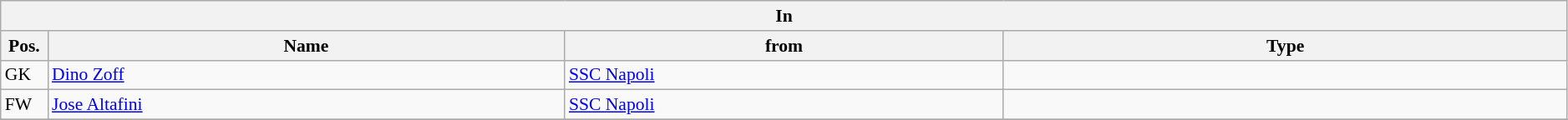<table class="wikitable" style="font-size:90%;width:99%;">
<tr>
<th colspan="4">In</th>
</tr>
<tr>
<th width=3%>Pos.</th>
<th width=33%>Name</th>
<th width=28%>from</th>
<th width=36%>Type</th>
</tr>
<tr>
<td>GK</td>
<td><a href='#'>Dino Zoff</a></td>
<td><a href='#'>SSC Napoli</a></td>
<td></td>
</tr>
<tr>
<td>FW</td>
<td><a href='#'>Jose Altafini</a></td>
<td><a href='#'>SSC Napoli</a></td>
<td></td>
</tr>
<tr>
</tr>
</table>
